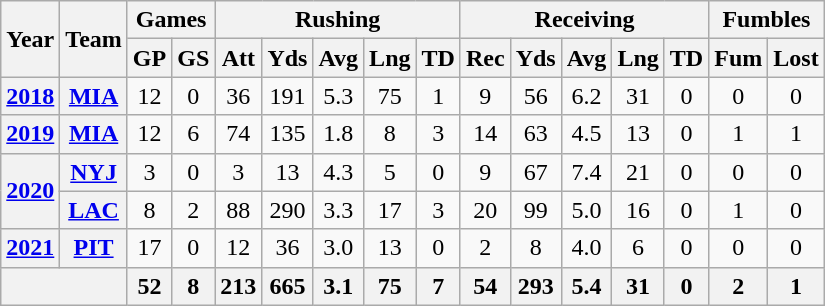<table class="wikitable" style="text-align:center;">
<tr>
<th rowspan="2">Year</th>
<th rowspan="2">Team</th>
<th colspan="2">Games</th>
<th colspan="5">Rushing</th>
<th colspan="5">Receiving</th>
<th colspan="2">Fumbles</th>
</tr>
<tr>
<th>GP</th>
<th>GS</th>
<th>Att</th>
<th>Yds</th>
<th>Avg</th>
<th>Lng</th>
<th>TD</th>
<th>Rec</th>
<th>Yds</th>
<th>Avg</th>
<th>Lng</th>
<th>TD</th>
<th>Fum</th>
<th>Lost</th>
</tr>
<tr>
<th><a href='#'>2018</a></th>
<th><a href='#'>MIA</a></th>
<td>12</td>
<td>0</td>
<td>36</td>
<td>191</td>
<td>5.3</td>
<td>75</td>
<td>1</td>
<td>9</td>
<td>56</td>
<td>6.2</td>
<td>31</td>
<td>0</td>
<td>0</td>
<td>0</td>
</tr>
<tr>
<th><a href='#'>2019</a></th>
<th><a href='#'>MIA</a></th>
<td>12</td>
<td>6</td>
<td>74</td>
<td>135</td>
<td>1.8</td>
<td>8</td>
<td>3</td>
<td>14</td>
<td>63</td>
<td>4.5</td>
<td>13</td>
<td>0</td>
<td>1</td>
<td>1</td>
</tr>
<tr>
<th rowspan="2"><a href='#'>2020</a></th>
<th><a href='#'>NYJ</a></th>
<td>3</td>
<td>0</td>
<td>3</td>
<td>13</td>
<td>4.3</td>
<td>5</td>
<td>0</td>
<td>9</td>
<td>67</td>
<td>7.4</td>
<td>21</td>
<td>0</td>
<td>0</td>
<td>0</td>
</tr>
<tr>
<th><a href='#'>LAC</a></th>
<td>8</td>
<td>2</td>
<td>88</td>
<td>290</td>
<td>3.3</td>
<td>17</td>
<td>3</td>
<td>20</td>
<td>99</td>
<td>5.0</td>
<td>16</td>
<td>0</td>
<td>1</td>
<td>0</td>
</tr>
<tr>
<th><a href='#'>2021</a></th>
<th><a href='#'>PIT</a></th>
<td>17</td>
<td>0</td>
<td>12</td>
<td>36</td>
<td>3.0</td>
<td>13</td>
<td>0</td>
<td>2</td>
<td>8</td>
<td>4.0</td>
<td>6</td>
<td>0</td>
<td>0</td>
<td>0</td>
</tr>
<tr>
<th colspan="2"></th>
<th>52</th>
<th>8</th>
<th>213</th>
<th>665</th>
<th>3.1</th>
<th>75</th>
<th>7</th>
<th>54</th>
<th>293</th>
<th>5.4</th>
<th>31</th>
<th>0</th>
<th>2</th>
<th>1</th>
</tr>
</table>
